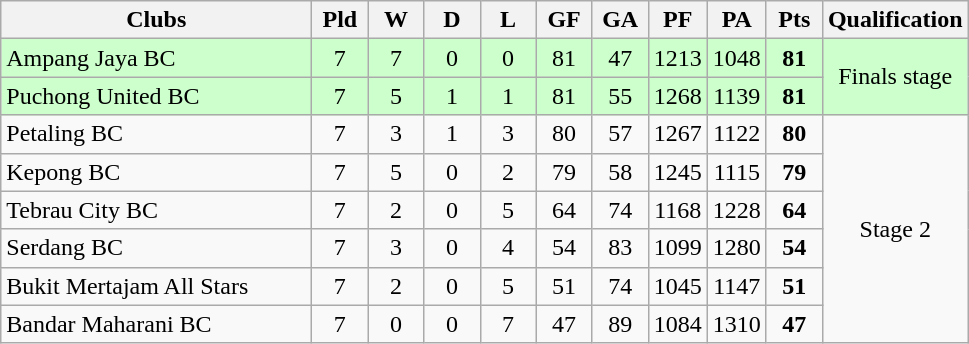<table class=wikitable style="text-align:center">
<tr>
<th width=200>Clubs</th>
<th width=30>Pld</th>
<th width=30>W</th>
<th width=30>D</th>
<th width=30>L</th>
<th width=30>GF</th>
<th width=30>GA</th>
<th width=30>PF</th>
<th width=30>PA</th>
<th width=30>Pts</th>
<th width=80>Qualification</th>
</tr>
<tr bgcolor=ccffcc>
<td style="text-align:left"> Ampang Jaya BC</td>
<td>7</td>
<td>7</td>
<td>0</td>
<td>0</td>
<td>81</td>
<td>47</td>
<td>1213</td>
<td>1048</td>
<td><strong>81</strong></td>
<td rowspan="2">Finals stage</td>
</tr>
<tr bgcolor=ccffcc>
<td style="text-align:left"> Puchong United BC</td>
<td>7</td>
<td>5</td>
<td>1</td>
<td>1</td>
<td>81</td>
<td>55</td>
<td>1268</td>
<td>1139</td>
<td><strong>81</strong></td>
</tr>
<tr bgcolor=>
<td style="text-align:left"> Petaling BC</td>
<td>7</td>
<td>3</td>
<td>1</td>
<td>3</td>
<td>80</td>
<td>57</td>
<td>1267</td>
<td>1122</td>
<td><strong>80</strong></td>
<td rowspan="6">Stage 2</td>
</tr>
<tr bgcolor=>
<td style="text-align:left"> Kepong BC</td>
<td>7</td>
<td>5</td>
<td>0</td>
<td>2</td>
<td>79</td>
<td>58</td>
<td>1245</td>
<td>1115</td>
<td><strong>79</strong></td>
</tr>
<tr bgcolor=>
<td style="text-align:left"> Tebrau City BC</td>
<td>7</td>
<td>2</td>
<td>0</td>
<td>5</td>
<td>64</td>
<td>74</td>
<td>1168</td>
<td>1228</td>
<td><strong>64</strong></td>
</tr>
<tr bgcolor=>
<td style="text-align:left"> Serdang BC</td>
<td>7</td>
<td>3</td>
<td>0</td>
<td>4</td>
<td>54</td>
<td>83</td>
<td>1099</td>
<td>1280</td>
<td><strong>54</strong></td>
</tr>
<tr bgcolor=>
<td style="text-align:left"> Bukit Mertajam All Stars</td>
<td>7</td>
<td>2</td>
<td>0</td>
<td>5</td>
<td>51</td>
<td>74</td>
<td>1045</td>
<td>1147</td>
<td><strong>51</strong></td>
</tr>
<tr bgcolor=>
<td style="text-align:left"> Bandar Maharani BC</td>
<td>7</td>
<td>0</td>
<td>0</td>
<td>7</td>
<td>47</td>
<td>89</td>
<td>1084</td>
<td>1310</td>
<td><strong>47</strong></td>
</tr>
</table>
